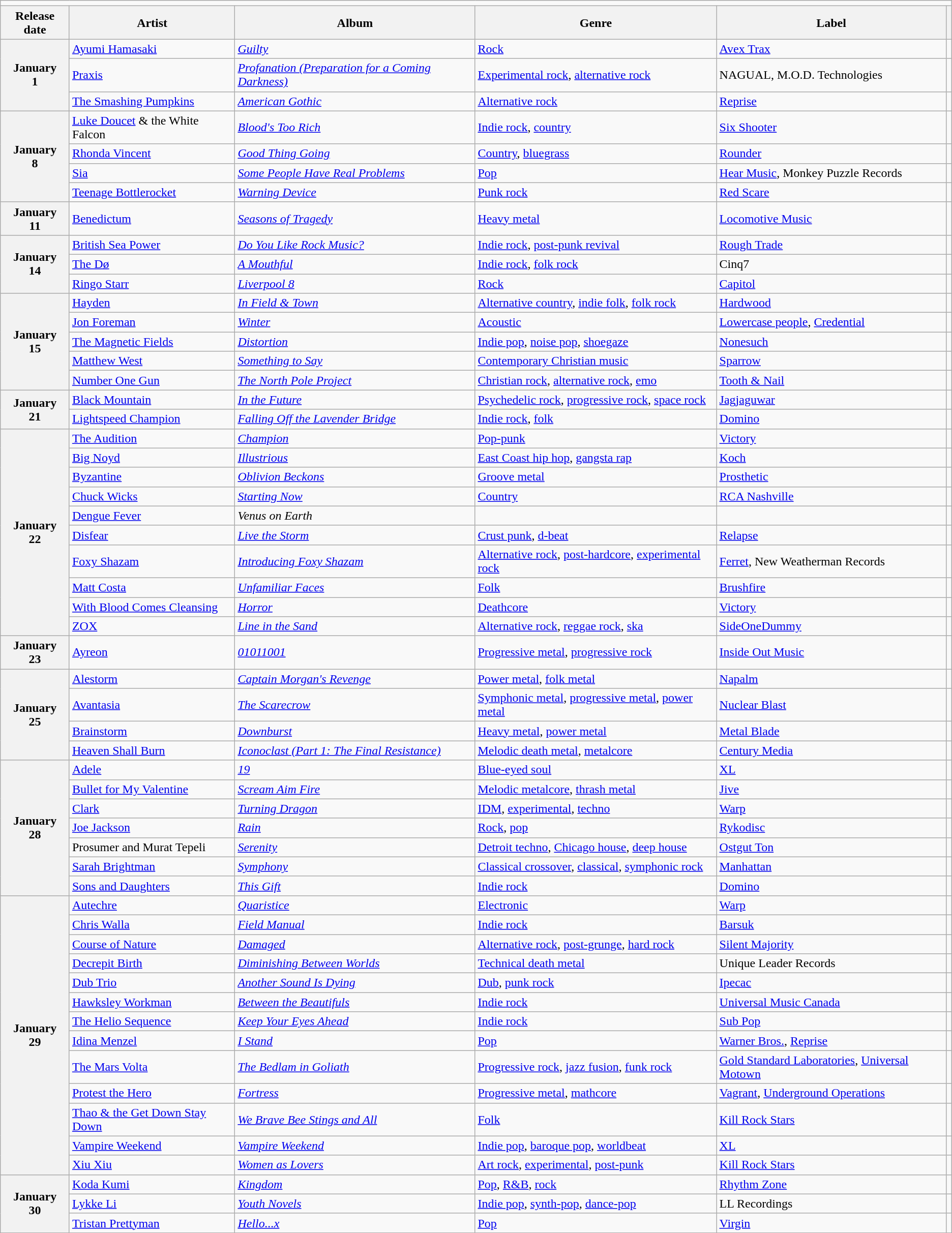<table class="wikitable plainrowheaders">
<tr>
<td colspan="6" style="text-align:center;"></td>
</tr>
<tr>
<th scope="col">Release date</th>
<th scope="col">Artist</th>
<th scope="col">Album</th>
<th scope="col">Genre</th>
<th scope="col">Label</th>
<th scope="col"></th>
</tr>
<tr>
<th scope="row" rowspan="3" style="text-align:center;">January<br>1</th>
<td><a href='#'>Ayumi Hamasaki</a></td>
<td><em><a href='#'>Guilty</a></em></td>
<td><a href='#'>Rock</a></td>
<td><a href='#'>Avex Trax</a></td>
<td></td>
</tr>
<tr>
<td><a href='#'>Praxis</a></td>
<td><em><a href='#'>Profanation (Preparation for a Coming Darkness)</a></em></td>
<td><a href='#'>Experimental rock</a>, <a href='#'>alternative rock</a></td>
<td>NAGUAL, M.O.D. Technologies</td>
<td></td>
</tr>
<tr>
<td><a href='#'>The Smashing Pumpkins</a></td>
<td><em><a href='#'>American Gothic</a></em></td>
<td><a href='#'>Alternative rock</a></td>
<td><a href='#'>Reprise</a></td>
<td></td>
</tr>
<tr>
<th scope="row" rowspan="4" style="text-align:center;">January<br>8</th>
<td><a href='#'>Luke Doucet</a> & the White Falcon</td>
<td><em><a href='#'>Blood's Too Rich</a></em></td>
<td><a href='#'>Indie rock</a>, <a href='#'>country</a></td>
<td><a href='#'>Six Shooter</a></td>
<td></td>
</tr>
<tr>
<td><a href='#'>Rhonda Vincent</a></td>
<td><em><a href='#'>Good Thing Going</a></em></td>
<td><a href='#'>Country</a>, <a href='#'>bluegrass</a></td>
<td><a href='#'>Rounder</a></td>
<td></td>
</tr>
<tr>
<td><a href='#'>Sia</a></td>
<td><em><a href='#'>Some People Have Real Problems</a></em></td>
<td><a href='#'>Pop</a></td>
<td><a href='#'>Hear Music</a>, Monkey Puzzle Records</td>
<td></td>
</tr>
<tr>
<td><a href='#'>Teenage Bottlerocket</a></td>
<td><em><a href='#'>Warning Device</a></em></td>
<td><a href='#'>Punk rock</a></td>
<td><a href='#'>Red Scare</a></td>
<td></td>
</tr>
<tr>
<th scope="row" style="text-align:center;">January<br>11</th>
<td><a href='#'>Benedictum</a></td>
<td><em><a href='#'>Seasons of Tragedy</a></em></td>
<td><a href='#'>Heavy metal</a></td>
<td><a href='#'>Locomotive Music</a></td>
<td></td>
</tr>
<tr>
<th scope="row" rowspan="3" style="text-align:center;">January<br>14</th>
<td><a href='#'>British Sea Power</a></td>
<td><em><a href='#'>Do You Like Rock Music?</a></em></td>
<td><a href='#'>Indie rock</a>, <a href='#'>post-punk revival</a></td>
<td><a href='#'>Rough Trade</a></td>
<td></td>
</tr>
<tr>
<td><a href='#'>The Dø</a></td>
<td><em><a href='#'>A Mouthful</a></em></td>
<td><a href='#'>Indie rock</a>, <a href='#'>folk rock</a></td>
<td>Cinq7</td>
<td></td>
</tr>
<tr>
<td><a href='#'>Ringo Starr</a></td>
<td><em><a href='#'>Liverpool 8</a></em></td>
<td><a href='#'>Rock</a></td>
<td><a href='#'>Capitol</a></td>
<td></td>
</tr>
<tr>
<th scope="row" rowspan="5" style="text-align:center;">January<br>15</th>
<td><a href='#'>Hayden</a></td>
<td><em><a href='#'>In Field & Town</a></em></td>
<td><a href='#'>Alternative country</a>, <a href='#'>indie folk</a>, <a href='#'>folk rock</a></td>
<td><a href='#'>Hardwood</a></td>
<td></td>
</tr>
<tr>
<td><a href='#'>Jon Foreman</a></td>
<td><em><a href='#'>Winter</a></em></td>
<td><a href='#'>Acoustic</a></td>
<td><a href='#'>Lowercase people</a>, <a href='#'>Credential</a></td>
<td></td>
</tr>
<tr>
<td><a href='#'>The Magnetic Fields</a></td>
<td><em><a href='#'>Distortion</a></em></td>
<td><a href='#'>Indie pop</a>, <a href='#'>noise pop</a>, <a href='#'>shoegaze</a></td>
<td><a href='#'>Nonesuch</a></td>
<td></td>
</tr>
<tr>
<td><a href='#'>Matthew West</a></td>
<td><em><a href='#'>Something to Say</a></em></td>
<td><a href='#'>Contemporary Christian music</a></td>
<td><a href='#'>Sparrow</a></td>
<td></td>
</tr>
<tr>
<td><a href='#'>Number One Gun</a></td>
<td><em><a href='#'>The North Pole Project</a></em></td>
<td><a href='#'>Christian rock</a>, <a href='#'>alternative rock</a>, <a href='#'>emo</a></td>
<td><a href='#'>Tooth & Nail</a></td>
<td></td>
</tr>
<tr>
<th scope="row" rowspan="2" style="text-align:center;">January<br>21</th>
<td><a href='#'>Black Mountain</a></td>
<td><em><a href='#'>In the Future</a></em></td>
<td><a href='#'>Psychedelic rock</a>, <a href='#'>progressive rock</a>, <a href='#'>space rock</a></td>
<td><a href='#'>Jagjaguwar</a></td>
<td></td>
</tr>
<tr>
<td><a href='#'>Lightspeed Champion</a></td>
<td><em><a href='#'>Falling Off the Lavender Bridge</a></em></td>
<td><a href='#'>Indie rock</a>, <a href='#'>folk</a></td>
<td><a href='#'>Domino</a></td>
<td></td>
</tr>
<tr>
<th scope="row" rowspan="10" style="text-align:center;">January<br>22</th>
<td><a href='#'>The Audition</a></td>
<td><em><a href='#'>Champion</a></em></td>
<td><a href='#'>Pop-punk</a></td>
<td><a href='#'>Victory</a></td>
<td></td>
</tr>
<tr>
<td><a href='#'>Big Noyd</a></td>
<td><em><a href='#'>Illustrious</a></em></td>
<td><a href='#'>East Coast hip hop</a>, <a href='#'>gangsta rap</a></td>
<td><a href='#'>Koch</a></td>
<td></td>
</tr>
<tr>
<td><a href='#'>Byzantine</a></td>
<td><em><a href='#'>Oblivion Beckons</a></em></td>
<td><a href='#'>Groove metal</a></td>
<td><a href='#'>Prosthetic</a></td>
<td></td>
</tr>
<tr>
<td><a href='#'>Chuck Wicks</a></td>
<td><em><a href='#'>Starting Now</a></em></td>
<td><a href='#'>Country</a></td>
<td><a href='#'>RCA Nashville</a></td>
<td></td>
</tr>
<tr>
<td><a href='#'>Dengue Fever</a></td>
<td><em>Venus on Earth</em></td>
<td></td>
<td></td>
<td></td>
</tr>
<tr>
<td><a href='#'>Disfear</a></td>
<td><em><a href='#'>Live the Storm</a></em></td>
<td><a href='#'>Crust punk</a>, <a href='#'>d-beat</a></td>
<td><a href='#'>Relapse</a></td>
<td></td>
</tr>
<tr>
<td><a href='#'>Foxy Shazam</a></td>
<td><em><a href='#'>Introducing Foxy Shazam</a></em></td>
<td><a href='#'>Alternative rock</a>, <a href='#'>post-hardcore</a>, <a href='#'>experimental rock</a></td>
<td><a href='#'>Ferret</a>, New Weatherman Records</td>
<td></td>
</tr>
<tr>
<td><a href='#'>Matt Costa</a></td>
<td><em><a href='#'>Unfamiliar Faces</a></em></td>
<td><a href='#'>Folk</a></td>
<td><a href='#'>Brushfire</a></td>
<td></td>
</tr>
<tr>
<td><a href='#'>With Blood Comes Cleansing</a></td>
<td><em><a href='#'>Horror</a></em></td>
<td><a href='#'>Deathcore</a></td>
<td><a href='#'>Victory</a></td>
<td></td>
</tr>
<tr>
<td><a href='#'>ZOX</a></td>
<td><em><a href='#'>Line in the Sand</a></em></td>
<td><a href='#'>Alternative rock</a>, <a href='#'>reggae rock</a>, <a href='#'>ska</a></td>
<td><a href='#'>SideOneDummy</a></td>
<td></td>
</tr>
<tr>
<th scope="row" style="text-align:center;">January<br>23</th>
<td><a href='#'>Ayreon</a></td>
<td><em><a href='#'>01011001</a></em></td>
<td><a href='#'>Progressive metal</a>, <a href='#'>progressive rock</a></td>
<td><a href='#'>Inside Out Music</a></td>
<td></td>
</tr>
<tr>
<th scope="row" rowspan="4" style="text-align:center;">January<br>25</th>
<td><a href='#'>Alestorm</a></td>
<td><em><a href='#'>Captain Morgan's Revenge</a></em></td>
<td><a href='#'>Power metal</a>, <a href='#'>folk metal</a></td>
<td><a href='#'>Napalm</a></td>
<td></td>
</tr>
<tr>
<td><a href='#'>Avantasia</a></td>
<td><em><a href='#'>The Scarecrow</a></em></td>
<td><a href='#'>Symphonic metal</a>, <a href='#'>progressive metal</a>, <a href='#'>power metal</a></td>
<td><a href='#'>Nuclear Blast</a></td>
<td></td>
</tr>
<tr>
<td><a href='#'>Brainstorm</a></td>
<td><em><a href='#'>Downburst</a></em></td>
<td><a href='#'>Heavy metal</a>, <a href='#'>power metal</a></td>
<td><a href='#'>Metal Blade</a></td>
<td></td>
</tr>
<tr>
<td><a href='#'>Heaven Shall Burn</a></td>
<td><em><a href='#'>Iconoclast (Part 1: The Final Resistance)</a></em></td>
<td><a href='#'>Melodic death metal</a>, <a href='#'>metalcore</a></td>
<td><a href='#'>Century Media</a></td>
<td></td>
</tr>
<tr>
<th scope="row" rowspan="7" style="text-align:center;">January<br>28</th>
<td><a href='#'>Adele</a></td>
<td><em><a href='#'>19</a></em></td>
<td><a href='#'>Blue-eyed soul</a></td>
<td><a href='#'>XL</a></td>
<td></td>
</tr>
<tr>
<td><a href='#'>Bullet for My Valentine</a></td>
<td><em><a href='#'>Scream Aim Fire</a></em></td>
<td><a href='#'>Melodic metalcore</a>, <a href='#'>thrash metal</a></td>
<td><a href='#'>Jive</a></td>
<td></td>
</tr>
<tr>
<td><a href='#'>Clark</a></td>
<td><em><a href='#'>Turning Dragon</a></em></td>
<td><a href='#'>IDM</a>, <a href='#'>experimental</a>, <a href='#'>techno</a></td>
<td><a href='#'>Warp</a></td>
<td></td>
</tr>
<tr>
<td><a href='#'>Joe Jackson</a></td>
<td><em><a href='#'>Rain</a></em></td>
<td><a href='#'>Rock</a>, <a href='#'>pop</a></td>
<td><a href='#'>Rykodisc</a></td>
<td></td>
</tr>
<tr>
<td>Prosumer and Murat Tepeli</td>
<td><em><a href='#'>Serenity</a></em></td>
<td><a href='#'>Detroit techno</a>, <a href='#'>Chicago house</a>, <a href='#'>deep house</a></td>
<td><a href='#'>Ostgut Ton</a></td>
<td></td>
</tr>
<tr>
<td><a href='#'>Sarah Brightman</a></td>
<td><em><a href='#'>Symphony</a></em></td>
<td><a href='#'>Classical crossover</a>, <a href='#'>classical</a>, <a href='#'>symphonic rock</a></td>
<td><a href='#'>Manhattan</a></td>
<td></td>
</tr>
<tr>
<td><a href='#'>Sons and Daughters</a></td>
<td><em><a href='#'>This Gift</a></em></td>
<td><a href='#'>Indie rock</a></td>
<td><a href='#'>Domino</a></td>
<td></td>
</tr>
<tr>
<th scope="row" rowspan="13" style="text-align:center;">January<br>29</th>
<td><a href='#'>Autechre</a></td>
<td><em><a href='#'>Quaristice</a></em></td>
<td><a href='#'>Electronic</a></td>
<td><a href='#'>Warp</a></td>
<td></td>
</tr>
<tr>
<td><a href='#'>Chris Walla</a></td>
<td><em><a href='#'>Field Manual</a></em></td>
<td><a href='#'>Indie rock</a></td>
<td><a href='#'>Barsuk</a></td>
<td></td>
</tr>
<tr>
<td><a href='#'>Course of Nature</a></td>
<td><em><a href='#'>Damaged</a></em></td>
<td><a href='#'>Alternative rock</a>, <a href='#'>post-grunge</a>, <a href='#'>hard rock</a></td>
<td><a href='#'>Silent Majority</a></td>
<td></td>
</tr>
<tr>
<td><a href='#'>Decrepit Birth</a></td>
<td><em><a href='#'>Diminishing Between Worlds</a></em></td>
<td><a href='#'>Technical death metal</a></td>
<td>Unique Leader Records</td>
<td></td>
</tr>
<tr>
<td><a href='#'>Dub Trio</a></td>
<td><em><a href='#'>Another Sound Is Dying</a></em></td>
<td><a href='#'>Dub</a>, <a href='#'>punk rock</a></td>
<td><a href='#'>Ipecac</a></td>
<td></td>
</tr>
<tr>
<td><a href='#'>Hawksley Workman</a></td>
<td><em><a href='#'>Between the Beautifuls</a></em></td>
<td><a href='#'>Indie rock</a></td>
<td><a href='#'>Universal Music Canada</a></td>
<td></td>
</tr>
<tr>
<td><a href='#'>The Helio Sequence</a></td>
<td><em><a href='#'>Keep Your Eyes Ahead</a></em></td>
<td><a href='#'>Indie rock</a></td>
<td><a href='#'>Sub Pop</a></td>
<td></td>
</tr>
<tr>
<td><a href='#'>Idina Menzel</a></td>
<td><em><a href='#'>I Stand</a></em></td>
<td><a href='#'>Pop</a></td>
<td><a href='#'>Warner Bros.</a>, <a href='#'>Reprise</a></td>
<td></td>
</tr>
<tr>
<td><a href='#'>The Mars Volta</a></td>
<td><em><a href='#'>The Bedlam in Goliath</a></em></td>
<td><a href='#'>Progressive rock</a>, <a href='#'>jazz fusion</a>, <a href='#'>funk rock</a></td>
<td><a href='#'>Gold Standard Laboratories</a>, <a href='#'>Universal Motown</a></td>
<td></td>
</tr>
<tr>
<td><a href='#'>Protest the Hero</a></td>
<td><em><a href='#'>Fortress</a></em></td>
<td><a href='#'>Progressive metal</a>, <a href='#'>mathcore</a></td>
<td><a href='#'>Vagrant</a>, <a href='#'>Underground Operations</a></td>
<td></td>
</tr>
<tr>
<td><a href='#'>Thao & the Get Down Stay Down</a></td>
<td><em><a href='#'>We Brave Bee Stings and All</a></em></td>
<td><a href='#'>Folk</a></td>
<td><a href='#'>Kill Rock Stars</a></td>
<td></td>
</tr>
<tr>
<td><a href='#'>Vampire Weekend</a></td>
<td><em><a href='#'>Vampire Weekend</a></em></td>
<td><a href='#'>Indie pop</a>, <a href='#'>baroque pop</a>, <a href='#'>worldbeat</a></td>
<td><a href='#'>XL</a></td>
<td></td>
</tr>
<tr>
<td><a href='#'>Xiu Xiu</a></td>
<td><em><a href='#'>Women as Lovers</a></em></td>
<td><a href='#'>Art rock</a>, <a href='#'>experimental</a>, <a href='#'>post-punk</a></td>
<td><a href='#'>Kill Rock Stars</a></td>
<td></td>
</tr>
<tr>
<th scope="row" rowspan="3" style="text-align:center;">January<br>30</th>
<td><a href='#'>Koda Kumi</a></td>
<td><em><a href='#'>Kingdom</a></em></td>
<td><a href='#'>Pop</a>, <a href='#'>R&B</a>, <a href='#'>rock</a></td>
<td><a href='#'>Rhythm Zone</a></td>
<td></td>
</tr>
<tr>
<td><a href='#'>Lykke Li</a></td>
<td><em><a href='#'>Youth Novels</a></em></td>
<td><a href='#'>Indie pop</a>, <a href='#'>synth-pop</a>, <a href='#'>dance-pop</a></td>
<td>LL Recordings</td>
<td></td>
</tr>
<tr>
<td><a href='#'>Tristan Prettyman</a></td>
<td><em><a href='#'>Hello...x</a></em></td>
<td><a href='#'>Pop</a></td>
<td><a href='#'>Virgin</a></td>
<td></td>
</tr>
</table>
